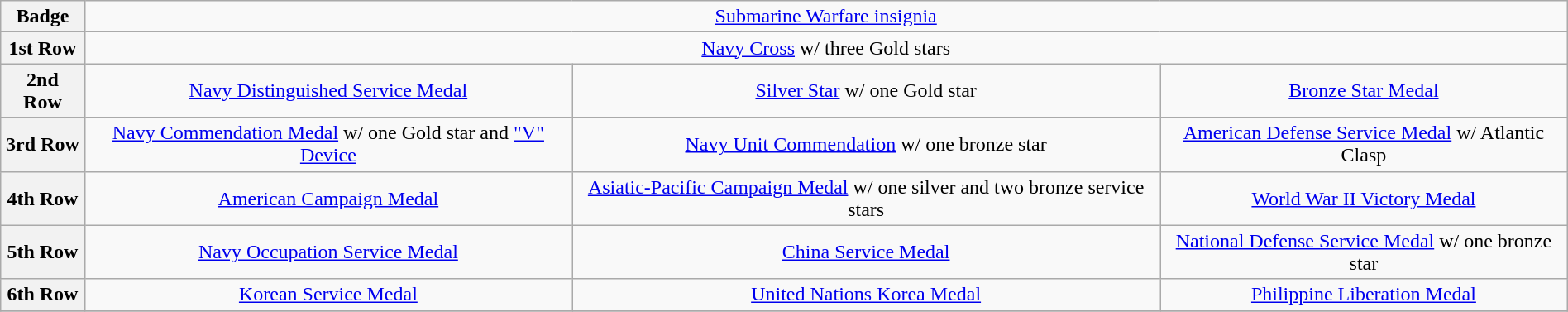<table class="wikitable" style="margin:1em auto; text-align:center;">
<tr>
<th>Badge</th>
<td colspan="14"><a href='#'>Submarine Warfare insignia</a></td>
</tr>
<tr>
<th>1st Row</th>
<td colspan="12"><a href='#'>Navy Cross</a> w/ three Gold stars</td>
</tr>
<tr>
<th>2nd Row</th>
<td colspan="4"><a href='#'>Navy Distinguished Service Medal</a></td>
<td colspan="4"><a href='#'>Silver Star</a> w/ one Gold star</td>
<td colspan="4"><a href='#'>Bronze Star Medal</a></td>
</tr>
<tr>
<th>3rd Row</th>
<td colspan="4"><a href='#'>Navy Commendation Medal</a> w/ one Gold star and <a href='#'>"V" Device</a></td>
<td colspan="4"><a href='#'>Navy Unit Commendation</a> w/ one bronze star</td>
<td colspan="4"><a href='#'>American Defense Service Medal</a> w/ Atlantic Clasp</td>
</tr>
<tr>
<th>4th Row</th>
<td colspan="4"><a href='#'>American Campaign Medal</a></td>
<td colspan="4"><a href='#'>Asiatic-Pacific Campaign Medal</a> w/ one silver and two bronze service stars</td>
<td colspan="4"><a href='#'>World War II Victory Medal</a></td>
</tr>
<tr>
<th>5th Row</th>
<td colspan="4"><a href='#'>Navy Occupation Service Medal</a></td>
<td colspan="4"><a href='#'>China Service Medal</a></td>
<td colspan="4"><a href='#'>National Defense Service Medal</a> w/ one bronze star</td>
</tr>
<tr>
<th>6th Row</th>
<td colspan="4"><a href='#'>Korean Service Medal</a></td>
<td colspan="4"><a href='#'>United Nations Korea Medal</a></td>
<td colspan="4"><a href='#'>Philippine Liberation Medal</a></td>
</tr>
<tr>
</tr>
</table>
